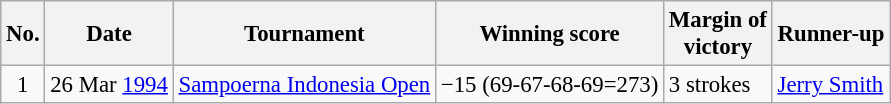<table class="wikitable" style="font-size:95%;">
<tr>
<th>No.</th>
<th>Date</th>
<th>Tournament</th>
<th>Winning score</th>
<th>Margin of<br>victory</th>
<th>Runner-up</th>
</tr>
<tr>
<td align=center>1</td>
<td align=right>26 Mar <a href='#'>1994</a></td>
<td><a href='#'>Sampoerna Indonesia Open</a></td>
<td>−15 (69-67-68-69=273)</td>
<td>3 strokes</td>
<td> <a href='#'>Jerry Smith</a></td>
</tr>
</table>
